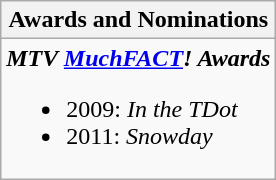<table class="wikitable">
<tr>
<th align="left">Awards and Nominations</th>
</tr>
<tr>
<td align="left"><strong><em>MTV <a href='#'>MuchFACT</a>! Awards</em></strong><br><ul><li>2009: <em>In  the TDot</em></li><li>2011:  <em>Snowday</em></li></ul></td>
</tr>
</table>
